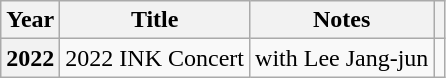<table class="wikitable plainrowheaders">
<tr>
<th scope="col">Year</th>
<th scope="col">Title</th>
<th scope="col">Notes</th>
<th scope="col" class="unsortable"></th>
</tr>
<tr>
<th scope="row">2022</th>
<td>2022 INK Concert</td>
<td>with Lee Jang-jun</td>
<td style="text-align:center"></td>
</tr>
</table>
